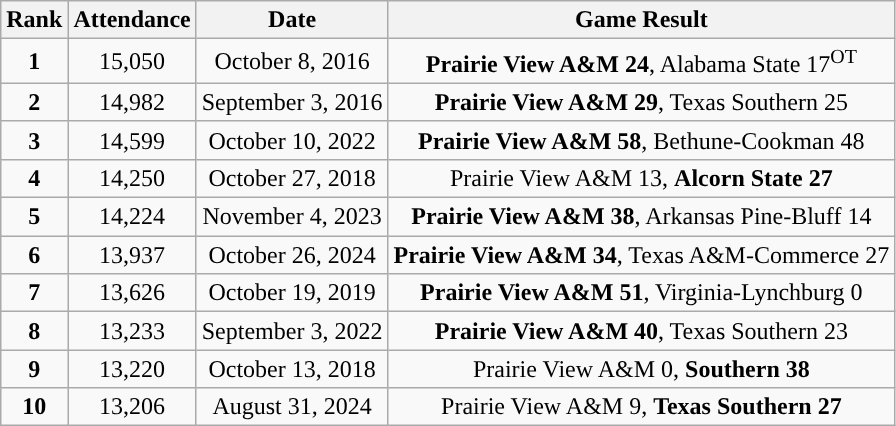<table class="wikitable">
<tr>
<th>Rank</th>
<th>Attendance</th>
<th>Date</th>
<th>Game Result</th>
</tr>
<tr align="center">
<td><strong>1</strong></td>
<td>15,050</td>
<td>October 8, 2016</td>
<td><strong>Prairie View A&M 24</strong>, Alabama State 17<sup>OT</sup></td>
</tr>
<tr align="center">
<td><strong>2</strong></td>
<td>14,982</td>
<td>September 3, 2016</td>
<td><strong>Prairie View A&M 29</strong>, Texas Southern 25</td>
</tr>
<tr align="center">
<td><strong>3</strong></td>
<td>14,599</td>
<td>October 10, 2022</td>
<td><strong>Prairie View A&M 58</strong>, Bethune-Cookman 48</td>
</tr>
<tr align="center">
<td><strong>4</strong></td>
<td>14,250</td>
<td>October 27, 2018</td>
<td>Prairie View A&M 13, <strong>Alcorn State 27</strong></td>
</tr>
<tr align="center">
<td><strong>5</strong></td>
<td>14,224</td>
<td>November 4, 2023</td>
<td><strong>Prairie View A&M 38</strong>, Arkansas Pine-Bluff 14</td>
</tr>
<tr align="center">
<td><strong>6</strong></td>
<td>13,937</td>
<td>October 26, 2024</td>
<td><strong>Prairie View A&M 34</strong>, Texas A&M-Commerce 27</td>
</tr>
<tr align="center">
<td><strong>7</strong></td>
<td>13,626</td>
<td>October 19, 2019</td>
<td><strong>Prairie View A&M 51</strong>, Virginia-Lynchburg 0</td>
</tr>
<tr align="center">
<td><strong>8</strong></td>
<td>13,233</td>
<td>September 3, 2022</td>
<td><strong>Prairie View A&M 40</strong>, Texas Southern 23</td>
</tr>
<tr align="center">
<td><strong>9</strong></td>
<td>13,220</td>
<td>October 13, 2018</td>
<td>Prairie View A&M 0, <strong>Southern 38</strong></td>
</tr>
<tr align="center">
<td><strong>10</strong></td>
<td>13,206</td>
<td>August 31, 2024</td>
<td>Prairie View A&M 9, <strong>Texas Southern 27</strong></td>
</tr>
</table>
